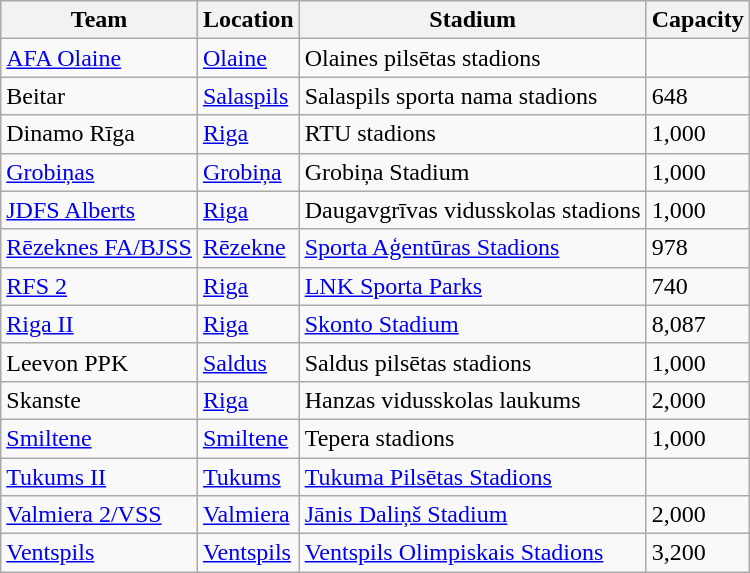<table class="wikitable sortable">
<tr>
<th>Team</th>
<th>Location</th>
<th>Stadium</th>
<th>Capacity</th>
</tr>
<tr>
<td><a href='#'>AFA Olaine</a></td>
<td><a href='#'>Olaine</a></td>
<td>Olaines pilsētas stadions</td>
<td></td>
</tr>
<tr>
<td>Beitar</td>
<td><a href='#'>Salaspils</a></td>
<td>Salaspils sporta nama stadions</td>
<td>648</td>
</tr>
<tr>
<td>Dinamo Rīga</td>
<td><a href='#'>Riga</a></td>
<td>RTU stadions</td>
<td>1,000</td>
</tr>
<tr>
<td><a href='#'>Grobiņas</a></td>
<td><a href='#'>Grobiņa</a></td>
<td>Grobiņa Stadium</td>
<td>1,000</td>
</tr>
<tr>
<td><a href='#'>JDFS Alberts</a></td>
<td><a href='#'>Riga</a></td>
<td>Daugavgrīvas vidusskolas stadions</td>
<td>1,000</td>
</tr>
<tr>
<td><a href='#'>Rēzeknes FA/BJSS</a></td>
<td><a href='#'>Rēzekne</a></td>
<td><a href='#'>Sporta Aģentūras Stadions</a></td>
<td>978</td>
</tr>
<tr>
<td><a href='#'>RFS 2</a></td>
<td><a href='#'>Riga</a></td>
<td><a href='#'>LNK Sporta Parks</a></td>
<td>740</td>
</tr>
<tr>
<td><a href='#'>Riga II</a></td>
<td><a href='#'>Riga</a></td>
<td><a href='#'>Skonto Stadium</a></td>
<td>8,087</td>
</tr>
<tr>
<td>Leevon PPK</td>
<td><a href='#'>Saldus</a></td>
<td>Saldus pilsētas stadions</td>
<td>1,000</td>
</tr>
<tr>
<td>Skanste</td>
<td><a href='#'>Riga</a></td>
<td>Hanzas vidusskolas laukums</td>
<td>2,000</td>
</tr>
<tr>
<td><a href='#'>Smiltene</a></td>
<td><a href='#'>Smiltene</a></td>
<td>Tepera stadions</td>
<td>1,000</td>
</tr>
<tr>
<td><a href='#'>Tukums II</a></td>
<td><a href='#'>Tukums</a></td>
<td><a href='#'>Tukuma Pilsētas Stadions</a></td>
<td></td>
</tr>
<tr>
<td><a href='#'>Valmiera 2/VSS</a></td>
<td><a href='#'>Valmiera</a></td>
<td><a href='#'>Jānis Daliņš Stadium</a></td>
<td>2,000</td>
</tr>
<tr>
<td><a href='#'>Ventspils</a></td>
<td><a href='#'>Ventspils</a></td>
<td><a href='#'>Ventspils Olimpiskais Stadions</a></td>
<td>3,200</td>
</tr>
</table>
